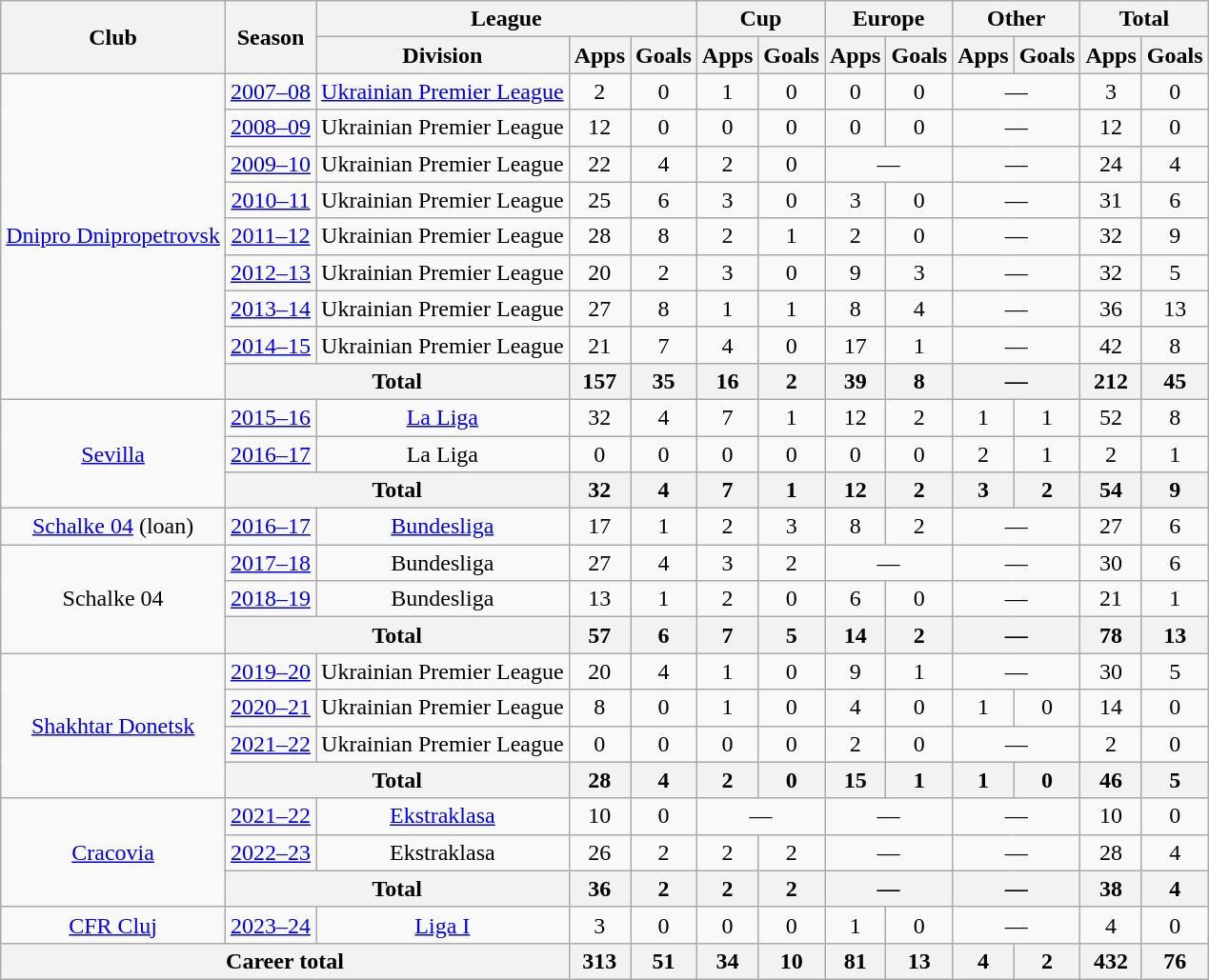<table class="wikitable" style="text-align:center">
<tr>
<th rowspan="2">Club</th>
<th rowspan="2">Season</th>
<th colspan="3">League</th>
<th colspan="2">Cup</th>
<th colspan="2">Europe</th>
<th colspan="2">Other</th>
<th colspan="2">Total</th>
</tr>
<tr>
<th>Division</th>
<th>Apps</th>
<th>Goals</th>
<th>Apps</th>
<th>Goals</th>
<th>Apps</th>
<th>Goals</th>
<th>Apps</th>
<th>Goals</th>
<th>Apps</th>
<th>Goals</th>
</tr>
<tr>
<td rowspan="9"><a href='#'>Dnipro Dnipropetrovsk</a></td>
<td><a href='#'>2007–08</a></td>
<td><a href='#'>Ukrainian Premier League</a></td>
<td>2</td>
<td>0</td>
<td>1</td>
<td>0</td>
<td>0</td>
<td>0</td>
<td colspan="2">—</td>
<td>3</td>
<td>0</td>
</tr>
<tr>
<td><a href='#'>2008–09</a></td>
<td>Ukrainian Premier League</td>
<td>12</td>
<td>0</td>
<td>0</td>
<td>0</td>
<td>0</td>
<td>0</td>
<td colspan="2">—</td>
<td>12</td>
<td>0</td>
</tr>
<tr>
<td><a href='#'>2009–10</a></td>
<td>Ukrainian Premier League</td>
<td>22</td>
<td>4</td>
<td>2</td>
<td>0</td>
<td colspan="2">—</td>
<td colspan="2">—</td>
<td>24</td>
<td>4</td>
</tr>
<tr>
<td><a href='#'>2010–11</a></td>
<td>Ukrainian Premier League</td>
<td>25</td>
<td>6</td>
<td>3</td>
<td>0</td>
<td>3</td>
<td>0</td>
<td colspan="2">—</td>
<td>31</td>
<td>6</td>
</tr>
<tr>
<td><a href='#'>2011–12</a></td>
<td>Ukrainian Premier League</td>
<td>28</td>
<td>8</td>
<td>2</td>
<td>1</td>
<td>2</td>
<td>0</td>
<td colspan="2">—</td>
<td>32</td>
<td>9</td>
</tr>
<tr>
<td><a href='#'>2012–13</a></td>
<td>Ukrainian Premier League</td>
<td>20</td>
<td>2</td>
<td>3</td>
<td>0</td>
<td>9</td>
<td>3</td>
<td colspan="2">—</td>
<td>32</td>
<td>5</td>
</tr>
<tr>
<td><a href='#'>2013–14</a></td>
<td>Ukrainian Premier League</td>
<td>27</td>
<td>8</td>
<td>1</td>
<td>1</td>
<td>8</td>
<td>4</td>
<td colspan="2">—</td>
<td>36</td>
<td>13</td>
</tr>
<tr>
<td><a href='#'>2014–15</a></td>
<td>Ukrainian Premier League</td>
<td>21</td>
<td>7</td>
<td>4</td>
<td>0</td>
<td>17</td>
<td>1</td>
<td colspan="2">—</td>
<td>42</td>
<td>8</td>
</tr>
<tr>
<th colspan="2">Total</th>
<th>157</th>
<th>35</th>
<th>16</th>
<th>2</th>
<th>39</th>
<th>8</th>
<th colspan="2">—</th>
<th>212</th>
<th>45</th>
</tr>
<tr>
<td rowspan="3"><a href='#'>Sevilla</a></td>
<td><a href='#'>2015–16</a></td>
<td><a href='#'>La Liga</a></td>
<td>32</td>
<td>4</td>
<td>7</td>
<td>1</td>
<td>12</td>
<td>2</td>
<td>1</td>
<td>1</td>
<td>52</td>
<td>8</td>
</tr>
<tr>
<td><a href='#'>2016–17</a></td>
<td>La Liga</td>
<td>0</td>
<td>0</td>
<td>0</td>
<td>0</td>
<td>0</td>
<td>0</td>
<td>2</td>
<td>1</td>
<td>2</td>
<td>1</td>
</tr>
<tr>
<th colspan="2">Total</th>
<th>32</th>
<th>4</th>
<th>7</th>
<th>1</th>
<th>12</th>
<th>2</th>
<th>3</th>
<th>2</th>
<th>54</th>
<th>9</th>
</tr>
<tr>
<td><a href='#'>Schalke 04</a> (loan)</td>
<td><a href='#'>2016–17</a></td>
<td><a href='#'>Bundesliga</a></td>
<td>17</td>
<td>1</td>
<td>2</td>
<td>3</td>
<td>8</td>
<td>2</td>
<td colspan="2">—</td>
<td>27</td>
<td>6</td>
</tr>
<tr>
<td rowspan="3">Schalke 04</td>
<td><a href='#'>2017–18</a></td>
<td>Bundesliga</td>
<td>27</td>
<td>4</td>
<td>3</td>
<td>2</td>
<td colspan="2">—</td>
<td colspan="2">—</td>
<td>30</td>
<td>6</td>
</tr>
<tr>
<td><a href='#'>2018–19</a></td>
<td>Bundesliga</td>
<td>13</td>
<td>1</td>
<td>2</td>
<td>0</td>
<td>6</td>
<td>0</td>
<td colspan="2">—</td>
<td>21</td>
<td>1</td>
</tr>
<tr>
<th colspan="2">Total</th>
<th>57</th>
<th>6</th>
<th>7</th>
<th>5</th>
<th>14</th>
<th>2</th>
<th colspan="2">—</th>
<th>78</th>
<th>13</th>
</tr>
<tr>
<td rowspan="4"><a href='#'>Shakhtar Donetsk</a></td>
<td><a href='#'>2019–20</a></td>
<td>Ukrainian Premier League</td>
<td>20</td>
<td>4</td>
<td>1</td>
<td>0</td>
<td>9</td>
<td>1</td>
<td colspan="2">—</td>
<td>30</td>
<td>5</td>
</tr>
<tr>
<td><a href='#'>2020–21</a></td>
<td>Ukrainian Premier League</td>
<td>8</td>
<td>0</td>
<td>1</td>
<td>0</td>
<td>4</td>
<td>0</td>
<td>1</td>
<td>0</td>
<td>14</td>
<td>0</td>
</tr>
<tr>
<td><a href='#'>2021–22</a></td>
<td>Ukrainian Premier League</td>
<td>0</td>
<td>0</td>
<td>0</td>
<td>0</td>
<td>2</td>
<td>0</td>
<td colspan="2">—</td>
<td>2</td>
<td>0</td>
</tr>
<tr>
<th colspan="2">Total</th>
<th>28</th>
<th>4</th>
<th>2</th>
<th>0</th>
<th>15</th>
<th>1</th>
<th>1</th>
<th>0</th>
<th>46</th>
<th>5</th>
</tr>
<tr>
<td rowspan="3"><a href='#'>Cracovia</a></td>
<td><a href='#'>2021–22</a></td>
<td><a href='#'>Ekstraklasa</a></td>
<td>10</td>
<td>0</td>
<td colspan="2">—</td>
<td colspan="2">—</td>
<td colspan="2">—</td>
<td>10</td>
<td>0</td>
</tr>
<tr>
<td><a href='#'>2022–23</a></td>
<td>Ekstraklasa</td>
<td>26</td>
<td>2</td>
<td>2</td>
<td>2</td>
<td colspan="2">—</td>
<td colspan="2">—</td>
<td>28</td>
<td>4</td>
</tr>
<tr>
<th colspan="2">Total</th>
<th>36</th>
<th>2</th>
<th>2</th>
<th>2</th>
<th colspan="2">—</th>
<th colspan="2">—</th>
<th>38</th>
<th>4</th>
</tr>
<tr>
<td><a href='#'>CFR Cluj</a></td>
<td><a href='#'>2023–24</a></td>
<td><a href='#'>Liga I</a></td>
<td>3</td>
<td>0</td>
<td>0</td>
<td>0</td>
<td>1</td>
<td>0</td>
<td colspan="2">—</td>
<td>4</td>
<td>0</td>
</tr>
<tr>
<th colspan="3">Career total</th>
<th>313</th>
<th>51</th>
<th>34</th>
<th>10</th>
<th>81</th>
<th>13</th>
<th>4</th>
<th>2</th>
<th>432</th>
<th>76</th>
</tr>
</table>
